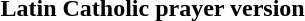<table>
<tr>
<th>Latin Catholic prayer version</th>
<th> </th>
</tr>
<tr>
<td style="padding-right:2em;"></td>
<td><br></td>
</tr>
</table>
